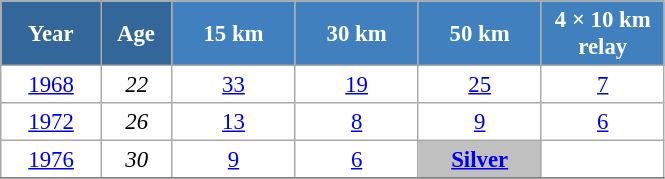<table class="wikitable" style="font-size:95%; text-align:center; border:grey solid 1px; border-collapse:collapse; background:#ffffff;">
<tr>
<th style="background-color:#369; color:white; width:60px;"> Year </th>
<th style="background-color:#369; color:white; width:40px;"> Age </th>
<th style="background-color:#4180be; color:white; width:75px;"> 15 km </th>
<th style="background-color:#4180be; color:white; width:75px;"> 30 km </th>
<th style="background-color:#4180be; color:white; width:75px;"> 50 km </th>
<th style="background-color:#4180be; color:white; width:75px;"> 4 × 10 km <br> relay </th>
</tr>
<tr>
<td><a href='#'>1968</a></td>
<td><em>22</em></td>
<td><a href='#'>33</a></td>
<td><a href='#'>19</a></td>
<td><a href='#'>25</a></td>
<td><a href='#'>7</a></td>
</tr>
<tr>
<td><a href='#'>1972</a></td>
<td><em>26</em></td>
<td><a href='#'>13</a></td>
<td><a href='#'>8</a></td>
<td><a href='#'>9</a></td>
<td><a href='#'>6</a></td>
</tr>
<tr>
<td><a href='#'>1976</a></td>
<td><em>30</em></td>
<td><a href='#'>9</a></td>
<td><a href='#'>6</a></td>
<td style="background:silver;"><a href='#'><strong>Silver</strong></a></td>
<td><a href='#'></a></td>
</tr>
<tr>
</tr>
</table>
